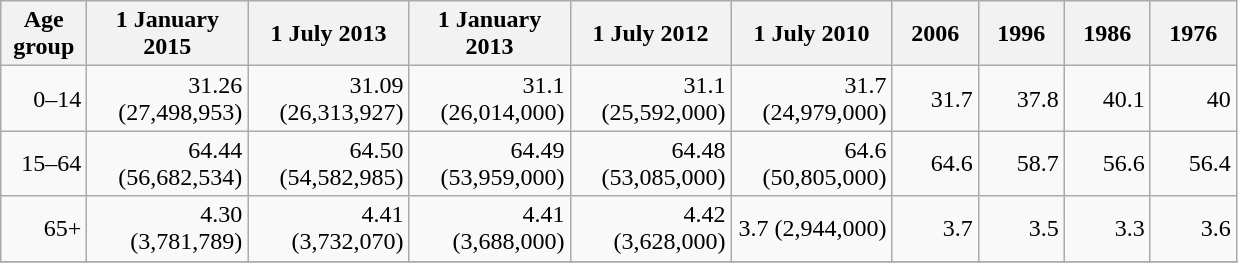<table class="wikitable">
<tr>
<th width="50">Age group</th>
<th width="100">1 January 2015</th>
<th width="100">1 July 2013</th>
<th width="100">1 January 2013</th>
<th width="100">1 July 2012</th>
<th width="100">1 July 2010</th>
<th width="50">2006</th>
<th width="50">1996</th>
<th width="50">1986</th>
<th width="50">1976</th>
</tr>
<tr>
<td align="right">0–14</td>
<td align="right">31.26 (27,498,953)</td>
<td align="right">31.09 (26,313,927)</td>
<td align="right">31.1 (26,014,000)</td>
<td align="right">31.1 (25,592,000)</td>
<td align="right">31.7 (24,979,000)</td>
<td align="right">31.7</td>
<td align="right">37.8</td>
<td align="right">40.1</td>
<td align="right">40</td>
</tr>
<tr>
<td align="right">15–64</td>
<td align="right">64.44 (56,682,534)</td>
<td align="right">64.50 (54,582,985)</td>
<td align="right">64.49 (53,959,000)</td>
<td align="right">64.48 (53,085,000)</td>
<td align="right">64.6 (50,805,000)</td>
<td align="right">64.6</td>
<td align="right">58.7</td>
<td align="right">56.6</td>
<td align="right">56.4</td>
</tr>
<tr>
<td align="right">65+</td>
<td align="right">4.30 (3,781,789)</td>
<td align="right">4.41 (3,732,070)</td>
<td align="right">4.41 (3,688,000)</td>
<td align="right">4.42 (3,628,000)</td>
<td align="right">3.7 (2,944,000)</td>
<td align="right">3.7</td>
<td align="right">3.5</td>
<td align="right">3.3</td>
<td align="right">3.6</td>
</tr>
<tr>
</tr>
</table>
